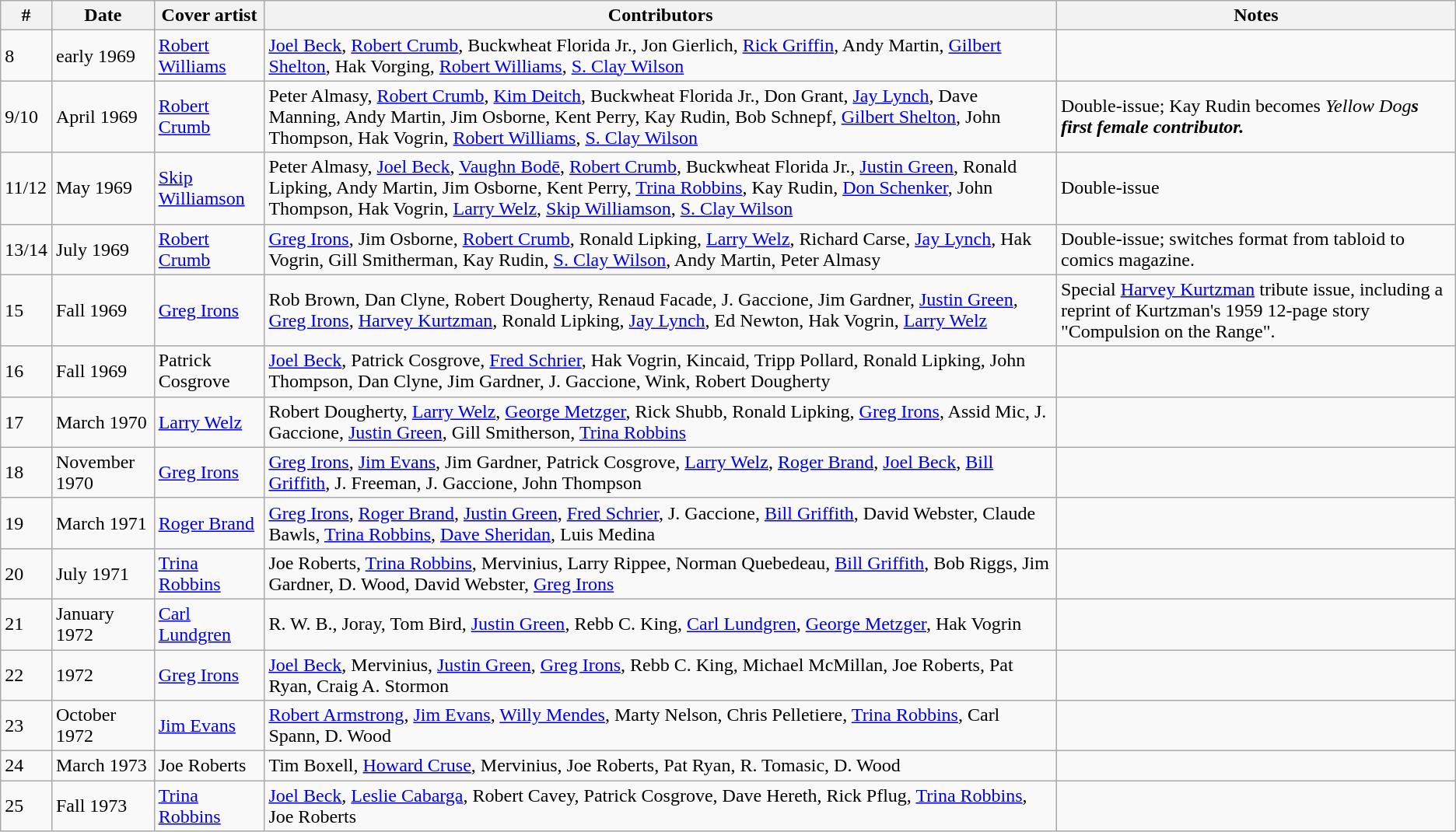<table class="wikitable">
<tr>
<th>#</th>
<th>Date</th>
<th>Cover artist</th>
<th>Contributors</th>
<th>Notes</th>
</tr>
<tr>
<td>8</td>
<td>early 1969</td>
<td><a href='#'>Robert Williams</a></td>
<td><a href='#'>Joel Beck</a>, <a href='#'>Robert Crumb</a>, Buckwheat Florida Jr., Jon Gierlich, <a href='#'>Rick Griffin</a>, Andy Martin, <a href='#'>Gilbert Shelton</a>, Hak Vorging, <a href='#'>Robert Williams</a>, <a href='#'>S. Clay Wilson</a></td>
<td></td>
</tr>
<tr>
<td>9/10</td>
<td>April 1969</td>
<td><a href='#'>Robert Crumb</a></td>
<td>Peter Almasy, <a href='#'>Robert Crumb</a>, <a href='#'>Kim Deitch</a>, Buckwheat Florida Jr., Don Grant, <a href='#'>Jay Lynch</a>, Dave Manning, Andy Martin, Jim Osborne, Kent Perry, Kay Rudin, Bob Schnepf, <a href='#'>Gilbert Shelton</a>, John Thompson, Hak Vogrin, <a href='#'>Robert Williams</a>, <a href='#'>S. Clay Wilson</a></td>
<td>Double-issue; Kay Rudin becomes <em>Yellow Dog<strong>s first female contributor.</td>
</tr>
<tr>
<td>11/12</td>
<td>May 1969</td>
<td><a href='#'>Skip Williamson</a></td>
<td>Peter Almasy, <a href='#'>Joel Beck</a>, <a href='#'>Vaughn Bodē</a>, <a href='#'>Robert Crumb</a>, Buckwheat Florida Jr., <a href='#'>Justin Green</a>, Ronald Lipking, Andy Martin, Jim Osborne, Kent Perry, <a href='#'>Trina Robbins</a>, Kay Rudin, <a href='#'>Don Schenker</a>, John Thompson, Hak Vogrin, <a href='#'>Larry Welz</a>, <a href='#'>Skip Williamson</a>, <a href='#'>S. Clay Wilson</a></td>
<td>Double-issue</td>
</tr>
<tr>
<td>13/14</td>
<td>July 1969</td>
<td><a href='#'>Robert Crumb</a></td>
<td><a href='#'>Greg Irons</a>, Jim Osborne, <a href='#'>Robert Crumb</a>, Ronald Lipking, <a href='#'>Larry Welz</a>, Richard Carse, <a href='#'>Jay Lynch</a>, Hak Vogrin, Gill Smitherman, Kay Rudin, <a href='#'>S. Clay Wilson</a>, Andy Martin, Peter Almasy</td>
<td>Double-issue; switches format from tabloid to comics magazine.</td>
</tr>
<tr>
<td>15</td>
<td>Fall 1969</td>
<td><a href='#'>Greg Irons</a></td>
<td>Rob Brown, Dan Clyne, Robert Dougherty, Renaud Facade, J. Gaccione, Jim Gardner, <a href='#'>Justin Green</a>, <a href='#'>Greg Irons</a>, <a href='#'>Harvey Kurtzman</a>, Ronald Lipking, <a href='#'>Jay Lynch</a>, Ed Newton, Hak Vogrin, <a href='#'>Larry Welz</a></td>
<td>Special <a href='#'>Harvey Kurtzman</a> tribute issue, including a reprint of Kurtzman's 1959 12-page story "Compulsion on the Range".</td>
</tr>
<tr>
<td>16</td>
<td>Fall 1969</td>
<td>Patrick Cosgrove</td>
<td><a href='#'>Joel Beck</a>, Patrick Cosgrove, <a href='#'>Fred Schrier</a>, Hak Vogrin, Kincaid, Tripp Pollard, Ronald Lipking, John Thompson, Dan Clyne, Jim Gardner, J. Gaccione, Wink, Robert Dougherty</td>
<td></td>
</tr>
<tr>
<td>17</td>
<td>March 1970</td>
<td><a href='#'>Larry Welz</a></td>
<td>Robert Dougherty, <a href='#'>Larry Welz</a>, <a href='#'>George Metzger</a>, Rick Shubb, Ronald Lipking, <a href='#'>Greg Irons</a>, Assid Mic, J. Gaccione, <a href='#'>Justin Green</a>, Gill Smitherson, <a href='#'>Trina Robbins</a></td>
<td></td>
</tr>
<tr>
<td>18</td>
<td>November 1970</td>
<td><a href='#'>Greg Irons</a></td>
<td><a href='#'>Greg Irons</a>, <a href='#'>Jim Evans</a>, Jim Gardner, Patrick Cosgrove, <a href='#'>Larry Welz</a>, <a href='#'>Roger Brand</a>, <a href='#'>Joel Beck</a>, <a href='#'>Bill Griffith</a>, J. Freeman, J. Gaccione, John Thompson</td>
<td></td>
</tr>
<tr>
<td>19</td>
<td>March 1971</td>
<td><a href='#'>Roger Brand</a></td>
<td><a href='#'>Greg Irons</a>, <a href='#'>Roger Brand</a>, <a href='#'>Justin Green</a>, <a href='#'>Fred Schrier</a>, J. Gaccione, <a href='#'>Bill Griffith</a>, David Webster, Claude Bawls, <a href='#'>Trina Robbins</a>, <a href='#'>Dave Sheridan</a>, Luis Medina</td>
<td></td>
</tr>
<tr>
<td>20</td>
<td>July 1971</td>
<td><a href='#'>Trina Robbins</a></td>
<td>Joe Roberts, <a href='#'>Trina Robbins</a>, Mervinius, Larry Rippee, Norman Quebedeau, <a href='#'>Bill Griffith</a>, Bob Riggs, Jim Gardner, D. Wood, David Webster, <a href='#'>Greg Irons</a></td>
<td></td>
</tr>
<tr>
<td>21</td>
<td>January 1972</td>
<td><a href='#'>Carl Lundgren</a></td>
<td>R. W. B., Joray, Tom Bird, <a href='#'>Justin Green</a>, Rebb C. King, <a href='#'>Carl Lundgren</a>, <a href='#'>George Metzger</a>, Hak Vogrin</td>
<td></td>
</tr>
<tr>
<td>22</td>
<td>1972</td>
<td><a href='#'>Greg Irons</a></td>
<td><a href='#'>Joel Beck</a>, Mervinius, <a href='#'>Justin Green</a>, <a href='#'>Greg Irons</a>, Rebb C. King, Michael McMillan, Joe Roberts, Pat Ryan, Craig A. Stormon</td>
<td></td>
</tr>
<tr>
<td>23</td>
<td>October 1972</td>
<td><a href='#'>Jim Evans</a></td>
<td><a href='#'>Robert Armstrong</a>, <a href='#'>Jim Evans</a>, <a href='#'>Willy Mendes</a>, Marty Nelson, Chris Pelletiere, <a href='#'>Trina Robbins</a>, Carl Spann, D. Wood</td>
<td></td>
</tr>
<tr>
<td>24</td>
<td>March 1973</td>
<td>Joe Roberts</td>
<td>Tim Boxell, <a href='#'>Howard Cruse</a>, Mervinius, Joe Roberts, Pat Ryan, R. Tomasic, D. Wood</td>
<td></td>
</tr>
<tr>
<td>25</td>
<td>Fall 1973</td>
<td><a href='#'>Trina Robbins</a></td>
<td><a href='#'>Joel Beck</a>, <a href='#'>Leslie Cabarga</a>, Robert Cavey, Patrick Cosgrove, Dave Hereth, Rick Pflug, <a href='#'>Trina Robbins</a>, Joe Roberts</td>
<td></td>
</tr>
</table>
